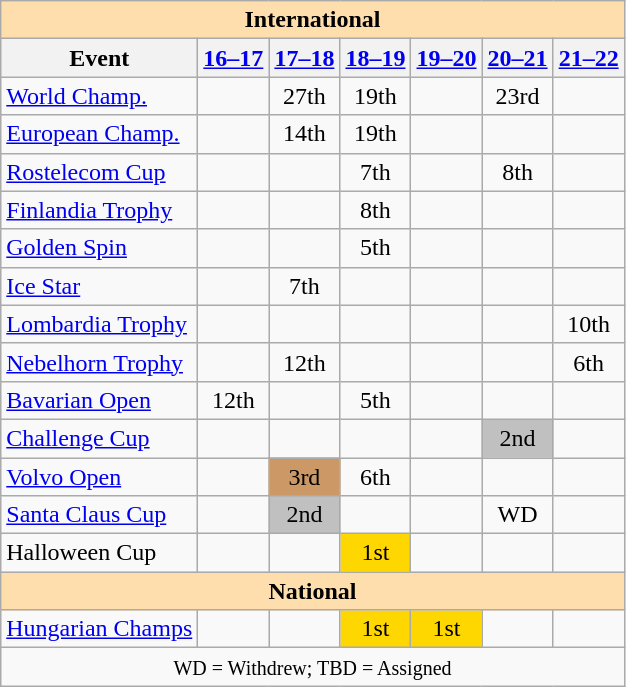<table class="wikitable" style="text-align:center">
<tr>
<th colspan="7" style="background-color: #ffdead; " align="center">International</th>
</tr>
<tr>
<th>Event</th>
<th><a href='#'>16–17</a></th>
<th><a href='#'>17–18</a></th>
<th><a href='#'>18–19</a></th>
<th><a href='#'>19–20</a></th>
<th><a href='#'>20–21</a></th>
<th><a href='#'>21–22</a></th>
</tr>
<tr>
<td align=left><a href='#'>World Champ.</a></td>
<td></td>
<td>27th</td>
<td>19th</td>
<td></td>
<td>23rd</td>
<td></td>
</tr>
<tr>
<td align=left><a href='#'>European Champ.</a></td>
<td></td>
<td>14th</td>
<td>19th</td>
<td></td>
<td></td>
<td></td>
</tr>
<tr>
<td align=left> <a href='#'>Rostelecom Cup</a></td>
<td></td>
<td></td>
<td>7th</td>
<td></td>
<td>8th</td>
<td></td>
</tr>
<tr>
<td align=left> <a href='#'>Finlandia Trophy</a></td>
<td></td>
<td></td>
<td>8th</td>
<td></td>
<td></td>
<td></td>
</tr>
<tr>
<td align=left> <a href='#'>Golden Spin</a></td>
<td></td>
<td></td>
<td>5th</td>
<td></td>
<td></td>
<td></td>
</tr>
<tr>
<td align=left> <a href='#'>Ice Star</a></td>
<td></td>
<td>7th</td>
<td></td>
<td></td>
<td></td>
<td></td>
</tr>
<tr>
<td align=left> <a href='#'>Lombardia Trophy</a></td>
<td></td>
<td></td>
<td></td>
<td></td>
<td></td>
<td>10th</td>
</tr>
<tr>
<td align=left> <a href='#'>Nebelhorn Trophy</a></td>
<td></td>
<td>12th</td>
<td></td>
<td></td>
<td></td>
<td>6th</td>
</tr>
<tr>
<td align=left><a href='#'>Bavarian Open</a></td>
<td>12th</td>
<td></td>
<td>5th</td>
<td></td>
<td></td>
<td></td>
</tr>
<tr>
<td align=left><a href='#'>Challenge Cup</a></td>
<td></td>
<td></td>
<td></td>
<td></td>
<td bgcolor=silver>2nd</td>
<td></td>
</tr>
<tr>
<td align=left><a href='#'>Volvo Open</a></td>
<td></td>
<td bgcolor=cc9966>3rd</td>
<td>6th</td>
<td></td>
<td></td>
<td></td>
</tr>
<tr>
<td align=left><a href='#'>Santa Claus Cup</a></td>
<td></td>
<td bgcolor=silver>2nd</td>
<td></td>
<td></td>
<td>WD</td>
<td></td>
</tr>
<tr>
<td align=left>Halloween Cup</td>
<td></td>
<td></td>
<td bgcolor=gold>1st</td>
<td></td>
<td></td>
<td></td>
</tr>
<tr>
<th colspan="7" style="background-color: #ffdead; " align="center">National</th>
</tr>
<tr>
<td align=left><a href='#'>Hungarian Champs</a></td>
<td></td>
<td></td>
<td bgcolor=gold>1st</td>
<td bgcolor=gold>1st</td>
<td></td>
<td></td>
</tr>
<tr>
<td colspan=7><small> WD = Withdrew; TBD = Assigned</small></td>
</tr>
</table>
